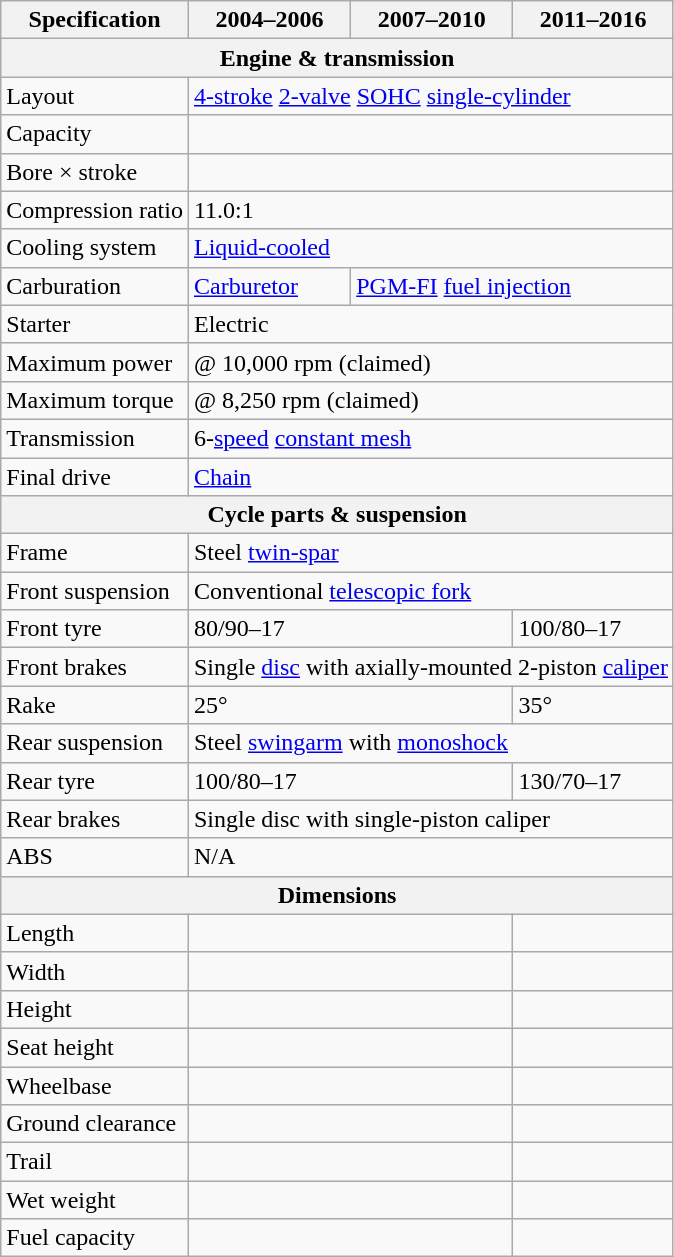<table class="wikitable">
<tr>
<th>Specification</th>
<th>2004–2006</th>
<th>2007–2010</th>
<th>2011–2016</th>
</tr>
<tr>
<th colspan="4" style="margin:auto; text-align:center;">Engine & transmission</th>
</tr>
<tr>
<td>Layout</td>
<td colspan="3"><a href='#'>4-stroke</a> <a href='#'>2-valve</a> <a href='#'>SOHC</a> <a href='#'>single-cylinder</a></td>
</tr>
<tr>
<td>Capacity</td>
<td colspan="3"></td>
</tr>
<tr>
<td>Bore × stroke</td>
<td colspan="3"></td>
</tr>
<tr>
<td>Compression ratio</td>
<td colspan="3">11.0:1</td>
</tr>
<tr>
<td>Cooling system</td>
<td colspan="3"><a href='#'>Liquid-cooled</a></td>
</tr>
<tr>
<td>Carburation</td>
<td colspan="1"><a href='#'>Carburetor</a></td>
<td colspan="2"><a href='#'>PGM-FI</a> <a href='#'>fuel injection</a></td>
</tr>
<tr>
<td>Starter</td>
<td colspan="3">Electric</td>
</tr>
<tr>
<td>Maximum power</td>
<td colspan="3"> @ 10,000 rpm (claimed)</td>
</tr>
<tr>
<td>Maximum torque</td>
<td colspan="3"> @ 8,250 rpm (claimed)</td>
</tr>
<tr>
<td>Transmission</td>
<td colspan="3">6-<a href='#'>speed</a> <a href='#'>constant mesh</a></td>
</tr>
<tr>
<td>Final drive</td>
<td colspan="3"><a href='#'>Chain</a></td>
</tr>
<tr>
<th colspan="4" style="margin:auto; text-align:center;">Cycle parts & suspension</th>
</tr>
<tr>
<td>Frame</td>
<td colspan="3">Steel <a href='#'>twin-spar</a></td>
</tr>
<tr>
<td>Front suspension</td>
<td colspan="3">Conventional  <a href='#'>telescopic fork</a></td>
</tr>
<tr>
<td>Front tyre</td>
<td colspan="2">80/90–17</td>
<td colspan="1">100/80–17</td>
</tr>
<tr>
<td>Front brakes</td>
<td colspan="3">Single  <a href='#'>disc</a> with axially-mounted 2-piston <a href='#'>caliper</a></td>
</tr>
<tr>
<td>Rake</td>
<td colspan="2">25°</td>
<td colspan="1">35°</td>
</tr>
<tr>
<td>Rear suspension</td>
<td colspan="3">Steel <a href='#'>swingarm</a> with <a href='#'>monoshock</a></td>
</tr>
<tr>
<td>Rear tyre</td>
<td colspan="2">100/80–17</td>
<td colspan="1">130/70–17</td>
</tr>
<tr>
<td>Rear brakes</td>
<td colspan="3">Single  disc with single-piston caliper</td>
</tr>
<tr>
<td>ABS</td>
<td colspan="3">N/A</td>
</tr>
<tr>
<th colspan="4" style="margin:auto; text-align:center;">Dimensions</th>
</tr>
<tr>
<td>Length</td>
<td colspan="2"></td>
<td colspan="1"></td>
</tr>
<tr>
<td>Width</td>
<td colspan="2"></td>
<td colspan="1"></td>
</tr>
<tr>
<td>Height</td>
<td colspan="2"></td>
<td colspan="1"></td>
</tr>
<tr>
<td>Seat height</td>
<td colspan="2"></td>
<td colspan="1"></td>
</tr>
<tr>
<td>Wheelbase</td>
<td colspan="2"></td>
<td colspan="2"></td>
</tr>
<tr>
<td>Ground clearance</td>
<td colspan="2"></td>
<td colspan="1"></td>
</tr>
<tr>
<td>Trail</td>
<td colspan="2"></td>
<td colspan="1"></td>
</tr>
<tr>
<td>Wet weight</td>
<td colspan="2"></td>
<td colspan="1"></td>
</tr>
<tr>
<td>Fuel capacity</td>
<td colspan="2"></td>
<td colspan="1"></td>
</tr>
</table>
